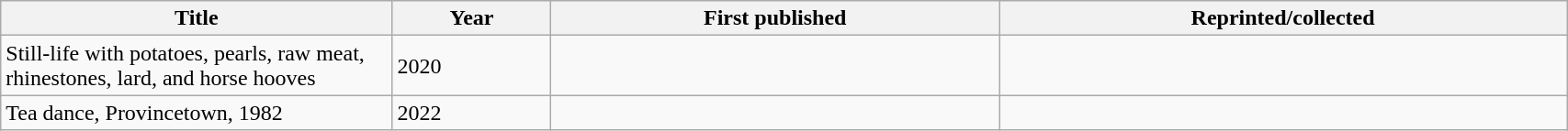<table class='wikitable sortable' width='90%'>
<tr>
<th width=25%>Title</th>
<th>Year</th>
<th>First published</th>
<th>Reprinted/collected</th>
</tr>
<tr>
<td>Still-life with potatoes, pearls, raw meat, rhinestones, lard, and horse hooves</td>
<td>2020</td>
<td></td>
<td></td>
</tr>
<tr>
<td>Tea dance, Provincetown, 1982</td>
<td>2022</td>
<td></td>
<td></td>
</tr>
</table>
